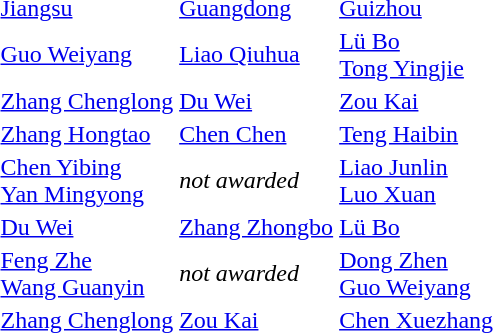<table>
<tr>
<th scope=row style="text-align:left"><br></th>
<td><a href='#'>Jiangsu</a></td>
<td><a href='#'>Guangdong</a></td>
<td><a href='#'>Guizhou</a></td>
</tr>
<tr>
<th scope=row style="text-align:left"><br></th>
<td><a href='#'>Guo Weiyang</a></td>
<td><a href='#'>Liao Qiuhua</a></td>
<td><a href='#'>Lü Bo</a><br><a href='#'>Tong Yingjie</a></td>
</tr>
<tr>
<th scope=row style="text-align:left"><br></th>
<td><a href='#'>Zhang Chenglong</a></td>
<td><a href='#'>Du Wei</a></td>
<td><a href='#'>Zou Kai</a></td>
</tr>
<tr>
<th scope=row style="text-align:left"><br></th>
<td><a href='#'>Zhang Hongtao</a></td>
<td><a href='#'>Chen Chen</a></td>
<td><a href='#'>Teng Haibin</a></td>
</tr>
<tr>
<th scope=row style="text-align:left"><br></th>
<td><a href='#'>Chen Yibing</a><br><a href='#'>Yan Mingyong</a></td>
<td><em>not awarded</em></td>
<td><a href='#'>Liao Junlin</a><br><a href='#'>Luo Xuan</a></td>
</tr>
<tr>
<th scope=row style="text-align:left"><br></th>
<td><a href='#'>Du Wei</a></td>
<td><a href='#'>Zhang Zhongbo</a></td>
<td><a href='#'>Lü Bo</a></td>
</tr>
<tr>
<th scope=row style="text-align:left"><br></th>
<td><a href='#'>Feng Zhe</a><br><a href='#'>Wang Guanyin</a></td>
<td><em>not awarded</em></td>
<td><a href='#'>Dong Zhen</a><br><a href='#'>Guo Weiyang</a></td>
</tr>
<tr>
<th scope=row style="text-align:left"><br></th>
<td><a href='#'>Zhang Chenglong</a></td>
<td><a href='#'>Zou Kai</a></td>
<td><a href='#'>Chen Xuezhang</a></td>
</tr>
</table>
